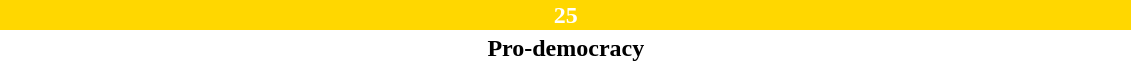<table style="width:60%; text-align:center;">
<tr style="color:white;">
<td style="background:gold; width:100%;"><strong>25</strong></td>
</tr>
<tr>
<td><span><strong>Pro-democracy</strong></span></td>
</tr>
</table>
